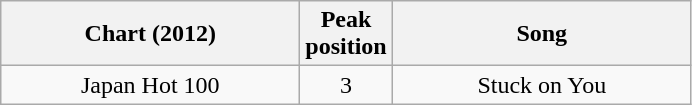<table class="wikitable plainrowheaders sortable" style="text-align:center;" border="1">
<tr>
<th scope="col" style="width:12em;">Chart (2012)</th>
<th scope="col">Peak<br>position</th>
<th scope="col" style="width:12em;">Song</th>
</tr>
<tr>
<td>Japan Hot 100</td>
<td>3</td>
<td>Stuck on You</td>
</tr>
</table>
